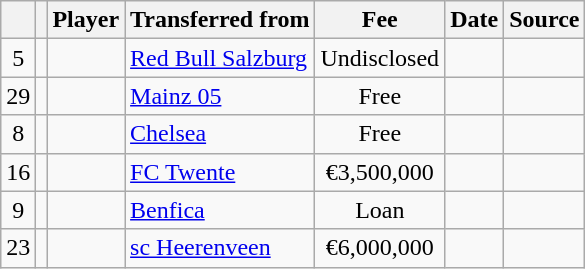<table class="wikitable plainrowheaders sortable">
<tr>
<th></th>
<th></th>
<th scope=col>Player</th>
<th>Transferred from</th>
<th !scope=col; style="width: 65px;">Fee</th>
<th scope=col>Date</th>
<th scope=col>Source</th>
</tr>
<tr>
<td align=center>5</td>
<td align=center></td>
<td></td>
<td> <a href='#'>Red Bull Salzburg</a></td>
<td align=center>Undisclosed</td>
<td></td>
<td></td>
</tr>
<tr>
<td align=center>29</td>
<td align=center></td>
<td></td>
<td> <a href='#'>Mainz 05</a></td>
<td align=center>Free</td>
<td></td>
<td></td>
</tr>
<tr>
<td align=center>8</td>
<td align=center></td>
<td></td>
<td> <a href='#'>Chelsea</a></td>
<td align=center>Free</td>
<td></td>
<td></td>
</tr>
<tr>
<td align=center>16</td>
<td align=center></td>
<td></td>
<td> <a href='#'>FC Twente</a></td>
<td align=center>€3,500,000</td>
<td></td>
<td></td>
</tr>
<tr>
<td align=center>9</td>
<td align=center></td>
<td></td>
<td> <a href='#'>Benfica</a></td>
<td align=center>Loan</td>
<td></td>
<td></td>
</tr>
<tr>
<td align=center>23</td>
<td align=center></td>
<td></td>
<td> <a href='#'>sc Heerenveen</a></td>
<td align=center>€6,000,000</td>
<td></td>
<td></td>
</tr>
</table>
